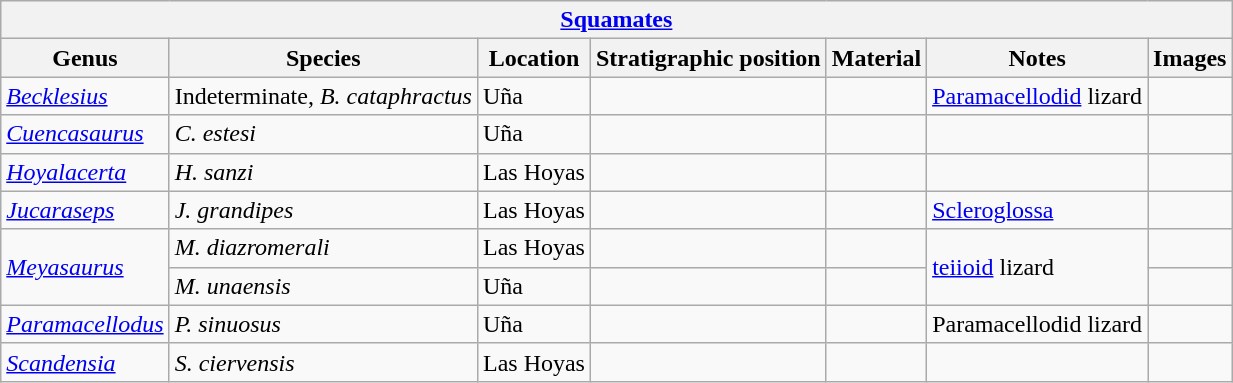<table class="wikitable" align="center">
<tr>
<th colspan="7" align="center"><a href='#'>Squamates</a></th>
</tr>
<tr>
<th>Genus</th>
<th>Species</th>
<th>Location</th>
<th>Stratigraphic position</th>
<th>Material</th>
<th>Notes</th>
<th>Images</th>
</tr>
<tr>
<td><em><a href='#'>Becklesius</a></em></td>
<td>Indeterminate, <em>B. cataphractus</em></td>
<td>Uña</td>
<td></td>
<td></td>
<td><a href='#'>Paramacellodid</a> lizard</td>
<td></td>
</tr>
<tr>
<td><em><a href='#'>Cuencasaurus</a></em></td>
<td><em>C. estesi</em></td>
<td>Uña</td>
<td></td>
<td></td>
<td></td>
<td></td>
</tr>
<tr>
<td><em><a href='#'>Hoyalacerta</a></em></td>
<td><em>H. sanzi</em></td>
<td>Las Hoyas</td>
<td></td>
<td></td>
<td></td>
<td></td>
</tr>
<tr>
<td><em><a href='#'>Jucaraseps</a></em></td>
<td><em>J. grandipes</em></td>
<td>Las Hoyas</td>
<td></td>
<td></td>
<td><a href='#'>Scleroglossa</a></td>
<td></td>
</tr>
<tr>
<td rowspan="2"><em><a href='#'>Meyasaurus</a></em></td>
<td><em>M. diazromerali</em></td>
<td>Las Hoyas</td>
<td></td>
<td></td>
<td rowspan="2"><a href='#'>teiioid</a> lizard</td>
<td></td>
</tr>
<tr>
<td><em>M. unaensis</em></td>
<td>Uña</td>
<td></td>
<td></td>
<td></td>
</tr>
<tr>
<td><em><a href='#'>Paramacellodus</a></em></td>
<td><em>P. sinuosus</em></td>
<td>Uña</td>
<td></td>
<td></td>
<td>Paramacellodid lizard</td>
<td></td>
</tr>
<tr>
<td><em><a href='#'>Scandensia</a></em></td>
<td><em>S. ciervensis</em></td>
<td>Las Hoyas</td>
<td></td>
<td></td>
<td></td>
<td></td>
</tr>
</table>
